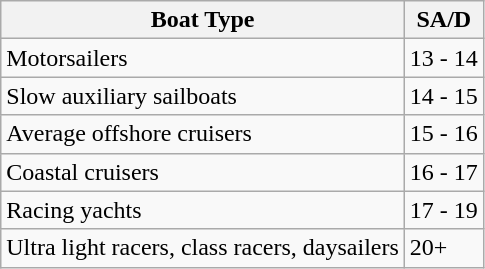<table class="wikitable">
<tr>
<th>Boat Type</th>
<th>SA/D</th>
</tr>
<tr>
<td>Motorsailers</td>
<td>13 - 14</td>
</tr>
<tr>
<td>Slow auxiliary sailboats</td>
<td>14 - 15</td>
</tr>
<tr>
<td>Average offshore cruisers</td>
<td>15 - 16</td>
</tr>
<tr>
<td>Coastal cruisers</td>
<td>16 - 17</td>
</tr>
<tr>
<td>Racing yachts</td>
<td>17 - 19</td>
</tr>
<tr>
<td>Ultra light racers, class racers, daysailers</td>
<td>20+</td>
</tr>
</table>
